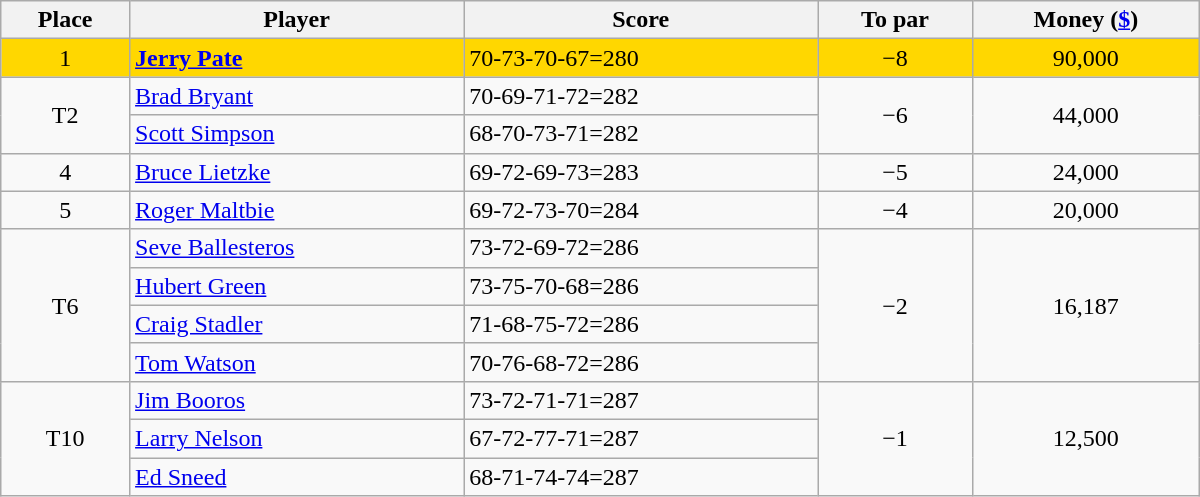<table class="wikitable" style="width:50em;margin-bottom:0;">
<tr>
<th>Place</th>
<th>Player</th>
<th>Score</th>
<th>To par</th>
<th>Money (<a href='#'>$</a>)</th>
</tr>
<tr style="background:gold">
<td align=center>1</td>
<td> <strong><a href='#'>Jerry Pate</a></strong></td>
<td>70-73-70-67=280</td>
<td align=center>−8</td>
<td align=center>90,000</td>
</tr>
<tr>
<td rowspan=2 align=center>T2</td>
<td> <a href='#'>Brad Bryant</a></td>
<td>70-69-71-72=282</td>
<td rowspan=2 align=center>−6</td>
<td rowspan=2 align=center>44,000</td>
</tr>
<tr>
<td> <a href='#'>Scott Simpson</a></td>
<td>68-70-73-71=282</td>
</tr>
<tr>
<td align=center>4</td>
<td> <a href='#'>Bruce Lietzke</a></td>
<td>69-72-69-73=283</td>
<td align=center>−5</td>
<td align=center>24,000</td>
</tr>
<tr>
<td align=center>5</td>
<td> <a href='#'>Roger Maltbie</a></td>
<td>69-72-73-70=284</td>
<td align=center>−4</td>
<td align=center>20,000</td>
</tr>
<tr>
<td rowspan=4 align=center>T6</td>
<td> <a href='#'>Seve Ballesteros</a></td>
<td>73-72-69-72=286</td>
<td rowspan=4 align=center>−2</td>
<td rowspan=4 align=center>16,187</td>
</tr>
<tr>
<td> <a href='#'>Hubert Green</a></td>
<td>73-75-70-68=286</td>
</tr>
<tr>
<td> <a href='#'>Craig Stadler</a></td>
<td>71-68-75-72=286</td>
</tr>
<tr>
<td> <a href='#'>Tom Watson</a></td>
<td>70-76-68-72=286</td>
</tr>
<tr>
<td rowspan=3 align=center>T10</td>
<td> <a href='#'>Jim Booros</a></td>
<td>73-72-71-71=287</td>
<td rowspan=3 align=center>−1</td>
<td rowspan=3 align=center>12,500</td>
</tr>
<tr>
<td> <a href='#'>Larry Nelson</a></td>
<td>67-72-77-71=287</td>
</tr>
<tr>
<td> <a href='#'>Ed Sneed</a></td>
<td>68-71-74-74=287</td>
</tr>
</table>
